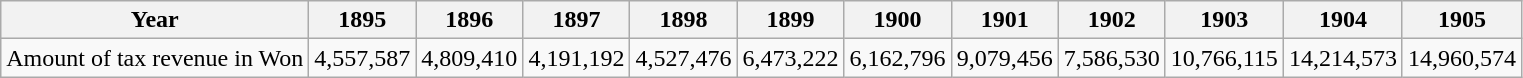<table class="wikitable">
<tr>
<th>Year</th>
<th>1895</th>
<th>1896</th>
<th>1897</th>
<th>1898</th>
<th>1899</th>
<th>1900</th>
<th>1901</th>
<th>1902</th>
<th>1903</th>
<th>1904</th>
<th>1905</th>
</tr>
<tr>
<td>Amount of tax revenue in Won</td>
<td>4,557,587</td>
<td>4,809,410</td>
<td>4,191,192</td>
<td>4,527,476</td>
<td>6,473,222</td>
<td>6,162,796</td>
<td>9,079,456</td>
<td>7,586,530</td>
<td>10,766,115</td>
<td>14,214,573</td>
<td>14,960,574</td>
</tr>
</table>
